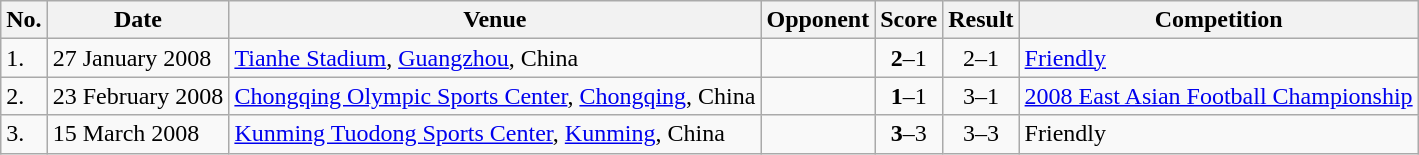<table class="wikitable">
<tr>
<th>No.</th>
<th>Date</th>
<th>Venue</th>
<th>Opponent</th>
<th>Score</th>
<th>Result</th>
<th>Competition</th>
</tr>
<tr>
<td>1.</td>
<td>27 January 2008</td>
<td><a href='#'>Tianhe Stadium</a>, <a href='#'>Guangzhou</a>, China</td>
<td></td>
<td align=center><strong>2</strong>–1</td>
<td align=center>2–1</td>
<td><a href='#'>Friendly</a></td>
</tr>
<tr>
<td>2.</td>
<td>23 February 2008</td>
<td><a href='#'>Chongqing Olympic Sports Center</a>, <a href='#'>Chongqing</a>, China</td>
<td></td>
<td align=center><strong>1</strong>–1</td>
<td align=center>3–1</td>
<td><a href='#'>2008 East Asian Football Championship</a></td>
</tr>
<tr>
<td>3.</td>
<td>15 March 2008</td>
<td><a href='#'>Kunming Tuodong Sports Center</a>, <a href='#'>Kunming</a>, China</td>
<td></td>
<td align=center><strong>3</strong>–3</td>
<td align=center>3–3</td>
<td>Friendly</td>
</tr>
</table>
